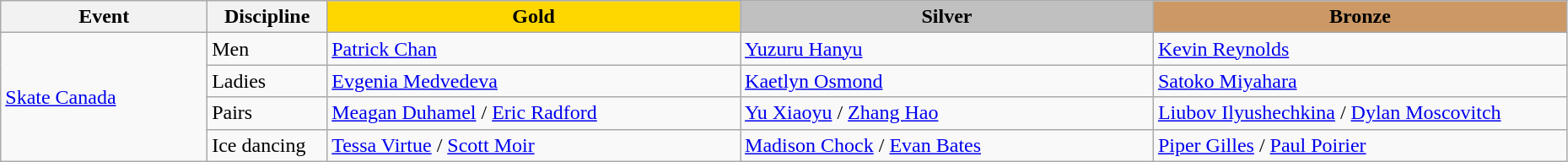<table class="wikitable" style="width:98%;">
<tr>
<th style="width:10%;">Event</th>
<th style="width:5%;">Discipline</th>
<td style="text-align:center; width:20%; background:gold;"><strong>Gold</strong></td>
<td style="text-align:center; width:20%; background:silver;"><strong>Silver</strong></td>
<td style="text-align:center; width:20%; background:#c96;"><strong>Bronze</strong></td>
</tr>
<tr>
<td rowspan=4><a href='#'>Skate Canada</a></td>
<td>Men</td>
<td> <a href='#'>Patrick Chan</a></td>
<td> <a href='#'>Yuzuru Hanyu</a></td>
<td> <a href='#'>Kevin Reynolds</a></td>
</tr>
<tr>
<td>Ladies</td>
<td> <a href='#'>Evgenia Medvedeva</a></td>
<td> <a href='#'>Kaetlyn Osmond</a></td>
<td> <a href='#'>Satoko Miyahara</a></td>
</tr>
<tr>
<td>Pairs</td>
<td> <a href='#'>Meagan Duhamel</a> / <a href='#'>Eric Radford</a></td>
<td> <a href='#'>Yu Xiaoyu</a> / <a href='#'>Zhang Hao</a></td>
<td> <a href='#'>Liubov Ilyushechkina</a> / <a href='#'>Dylan Moscovitch</a></td>
</tr>
<tr>
<td>Ice dancing</td>
<td> <a href='#'>Tessa Virtue</a> / <a href='#'>Scott Moir</a></td>
<td> <a href='#'>Madison Chock</a> / <a href='#'>Evan Bates</a></td>
<td> <a href='#'>Piper Gilles</a> / <a href='#'>Paul Poirier</a></td>
</tr>
</table>
